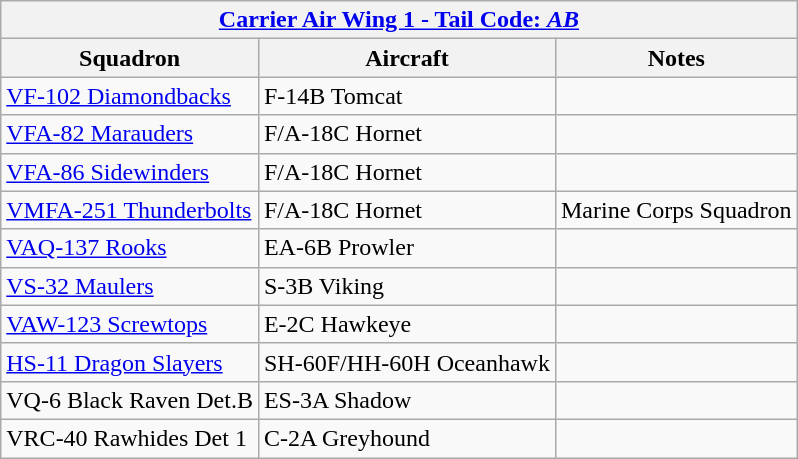<table class="wikitable">
<tr>
<th colspan="3"><a href='#'>Carrier Air Wing 1 - Tail Code: <em>AB</em></a></th>
</tr>
<tr>
<th>Squadron</th>
<th>Aircraft</th>
<th>Notes</th>
</tr>
<tr>
<td><a href='#'>VF-102 Diamondbacks</a></td>
<td>F-14B Tomcat</td>
<td></td>
</tr>
<tr>
<td><a href='#'>VFA-82 Marauders</a></td>
<td>F/A-18C Hornet</td>
<td></td>
</tr>
<tr>
<td><a href='#'>VFA-86 Sidewinders</a></td>
<td>F/A-18C Hornet</td>
<td></td>
</tr>
<tr>
<td><a href='#'>VMFA-251 Thunderbolts</a></td>
<td>F/A-18C Hornet</td>
<td>Marine Corps Squadron</td>
</tr>
<tr>
<td><a href='#'>VAQ-137 Rooks</a></td>
<td>EA-6B Prowler</td>
<td></td>
</tr>
<tr>
<td><a href='#'>VS-32 Maulers</a></td>
<td>S-3B Viking</td>
<td></td>
</tr>
<tr>
<td><a href='#'>VAW-123 Screwtops</a></td>
<td>E-2C Hawkeye</td>
<td></td>
</tr>
<tr>
<td><a href='#'>HS-11 Dragon Slayers</a></td>
<td>SH-60F/HH-60H Oceanhawk</td>
<td></td>
</tr>
<tr>
<td>VQ-6 Black Raven Det.B</td>
<td>ES-3A Shadow</td>
<td></td>
</tr>
<tr>
<td>VRC-40 Rawhides Det 1</td>
<td>C-2A Greyhound</td>
<td></td>
</tr>
</table>
